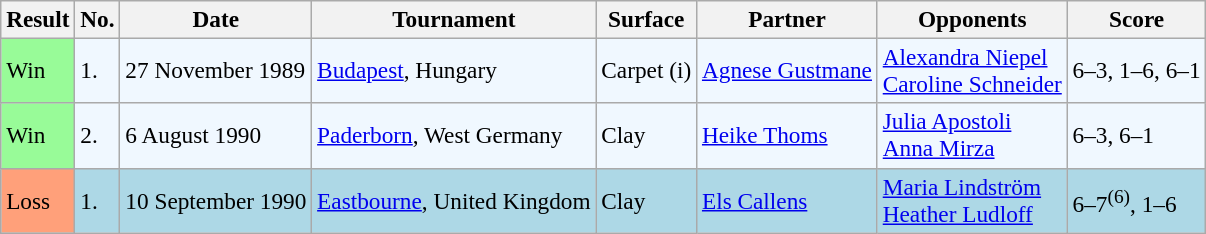<table class="wikitable" style="font-size:97%;">
<tr>
<th>Result</th>
<th>No.</th>
<th>Date</th>
<th>Tournament</th>
<th>Surface</th>
<th>Partner</th>
<th>Opponents</th>
<th>Score</th>
</tr>
<tr style="background:#f0f8ff;">
<td style="background:#98fb98;">Win</td>
<td>1.</td>
<td>27 November 1989</td>
<td><a href='#'>Budapest</a>, Hungary</td>
<td>Carpet (i)</td>
<td> <a href='#'>Agnese Gustmane</a></td>
<td> <a href='#'>Alexandra Niepel</a><br> <a href='#'>Caroline Schneider</a></td>
<td>6–3, 1–6, 6–1</td>
</tr>
<tr style="background:#f0f8ff;">
<td style="background:#98fb98;">Win</td>
<td>2.</td>
<td>6 August 1990</td>
<td><a href='#'>Paderborn</a>, West Germany</td>
<td>Clay</td>
<td> <a href='#'>Heike Thoms</a></td>
<td> <a href='#'>Julia Apostoli</a><br> <a href='#'>Anna Mirza</a></td>
<td>6–3, 6–1</td>
</tr>
<tr style="background:lightblue;">
<td style="background:#ffa07a;">Loss</td>
<td>1.</td>
<td>10 September 1990</td>
<td><a href='#'>Eastbourne</a>, United Kingdom</td>
<td>Clay</td>
<td> <a href='#'>Els Callens</a></td>
<td> <a href='#'>Maria Lindström</a><br> <a href='#'>Heather Ludloff</a></td>
<td>6–7<sup>(6)</sup>, 1–6</td>
</tr>
</table>
